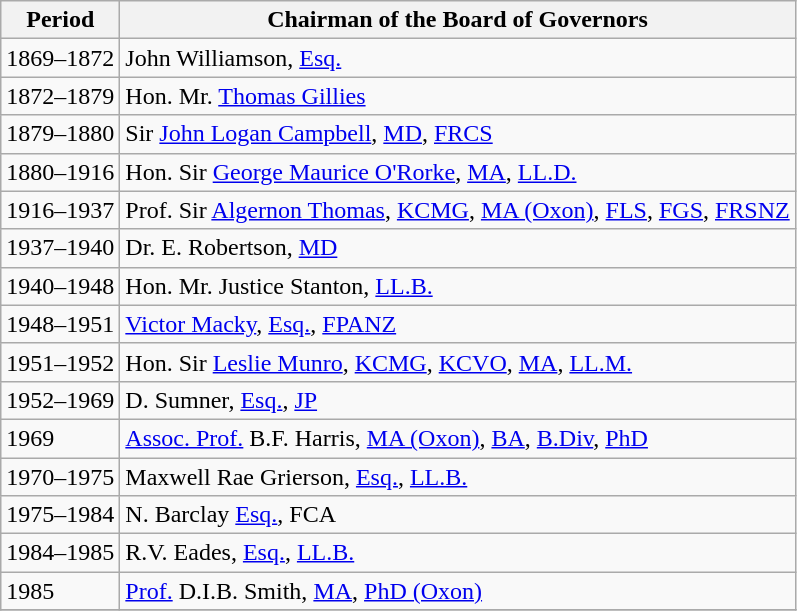<table class="wikitable">
<tr>
<th>Period</th>
<th>Chairman of the Board of Governors</th>
</tr>
<tr>
<td>1869–1872</td>
<td>John Williamson, <a href='#'>Esq.</a></td>
</tr>
<tr>
<td>1872–1879</td>
<td>Hon. Mr. <a href='#'>Thomas Gillies</a></td>
</tr>
<tr>
<td>1879–1880</td>
<td>Sir <a href='#'>John Logan Campbell</a>, <a href='#'>MD</a>, <a href='#'>FRCS</a></td>
</tr>
<tr>
<td>1880–1916</td>
<td>Hon. Sir <a href='#'>George Maurice O'Rorke</a>, <a href='#'>MA</a>, <a href='#'>LL.D.</a></td>
</tr>
<tr>
<td>1916–1937</td>
<td>Prof. Sir <a href='#'>Algernon Thomas</a>, <a href='#'>KCMG</a>, <a href='#'>MA (Oxon)</a>, <a href='#'>FLS</a>, <a href='#'>FGS</a>, <a href='#'>FRSNZ</a></td>
</tr>
<tr>
<td>1937–1940</td>
<td>Dr. E. Robertson, <a href='#'>MD</a></td>
</tr>
<tr>
<td>1940–1948</td>
<td>Hon. Mr. Justice Stanton, <a href='#'>LL.B.</a></td>
</tr>
<tr>
<td>1948–1951</td>
<td><a href='#'>Victor Macky</a>, <a href='#'>Esq.</a>, <a href='#'>FPANZ</a></td>
</tr>
<tr>
<td>1951–1952</td>
<td>Hon. Sir <a href='#'>Leslie Munro</a>, <a href='#'>KCMG</a>, <a href='#'>KCVO</a>, <a href='#'>MA</a>, <a href='#'>LL.M.</a></td>
</tr>
<tr>
<td>1952–1969</td>
<td>D. Sumner, <a href='#'>Esq.</a>, <a href='#'>JP</a></td>
</tr>
<tr>
<td>1969</td>
<td><a href='#'>Assoc. Prof.</a> B.F. Harris, <a href='#'>MA (Oxon)</a>, <a href='#'>BA</a>, <a href='#'>B.Div</a>, <a href='#'>PhD</a></td>
</tr>
<tr>
<td>1970–1975</td>
<td>Maxwell Rae Grierson, <a href='#'>Esq.</a>, <a href='#'>LL.B.</a></td>
</tr>
<tr>
<td>1975–1984</td>
<td>N. Barclay <a href='#'>Esq.</a>, FCA</td>
</tr>
<tr>
<td>1984–1985</td>
<td>R.V. Eades, <a href='#'>Esq.</a>, <a href='#'>LL.B.</a></td>
</tr>
<tr>
<td>1985</td>
<td><a href='#'>Prof.</a> D.I.B. Smith, <a href='#'>MA</a>, <a href='#'>PhD (Oxon)</a></td>
</tr>
<tr>
</tr>
</table>
